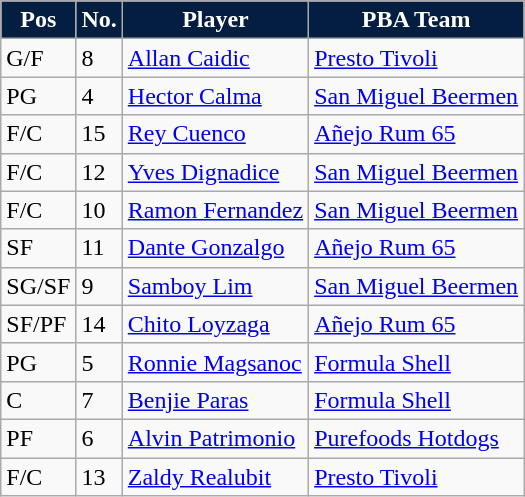<table class="wikitable sortable">
<tr>
<th style="background:#041E42; color:#ffffff">Pos</th>
<th style="background:#041E42; color:#ffffff">No.</th>
<th style="background:#041E42; color:#ffffff">Player</th>
<th style="background:#041E42; color:#ffffff">PBA Team</th>
</tr>
<tr>
<td>G/F</td>
<td>8</td>
<td><a href='#'>Allan Caidic</a></td>
<td><a href='#'>Presto Tivoli</a></td>
</tr>
<tr>
<td>PG</td>
<td>4</td>
<td><a href='#'>Hector Calma</a></td>
<td><a href='#'>San Miguel Beermen</a></td>
</tr>
<tr>
<td>F/C</td>
<td>15</td>
<td><a href='#'>Rey Cuenco</a></td>
<td><a href='#'>Añejo Rum 65</a></td>
</tr>
<tr>
<td>F/C</td>
<td>12</td>
<td><a href='#'>Yves Dignadice</a></td>
<td><a href='#'>San Miguel Beermen</a></td>
</tr>
<tr>
<td>F/C</td>
<td>10</td>
<td><a href='#'>Ramon Fernandez</a></td>
<td><a href='#'>San Miguel Beermen</a></td>
</tr>
<tr>
<td>SF</td>
<td>11</td>
<td><a href='#'>Dante Gonzalgo</a></td>
<td><a href='#'>Añejo Rum 65</a></td>
</tr>
<tr>
<td>SG/SF</td>
<td>9</td>
<td><a href='#'>Samboy Lim</a></td>
<td><a href='#'>San Miguel Beermen</a></td>
</tr>
<tr>
<td>SF/PF</td>
<td>14</td>
<td><a href='#'>Chito Loyzaga</a></td>
<td><a href='#'>Añejo Rum 65</a></td>
</tr>
<tr>
<td>PG</td>
<td>5</td>
<td><a href='#'>Ronnie Magsanoc</a></td>
<td><a href='#'>Formula Shell</a></td>
</tr>
<tr>
<td>C</td>
<td>7</td>
<td><a href='#'>Benjie Paras</a></td>
<td><a href='#'>Formula Shell</a></td>
</tr>
<tr>
<td>PF</td>
<td>6</td>
<td><a href='#'>Alvin Patrimonio</a></td>
<td><a href='#'>Purefoods Hotdogs</a></td>
</tr>
<tr>
<td>F/C</td>
<td>13</td>
<td><a href='#'>Zaldy Realubit</a></td>
<td><a href='#'>Presto Tivoli</a></td>
</tr>
</table>
